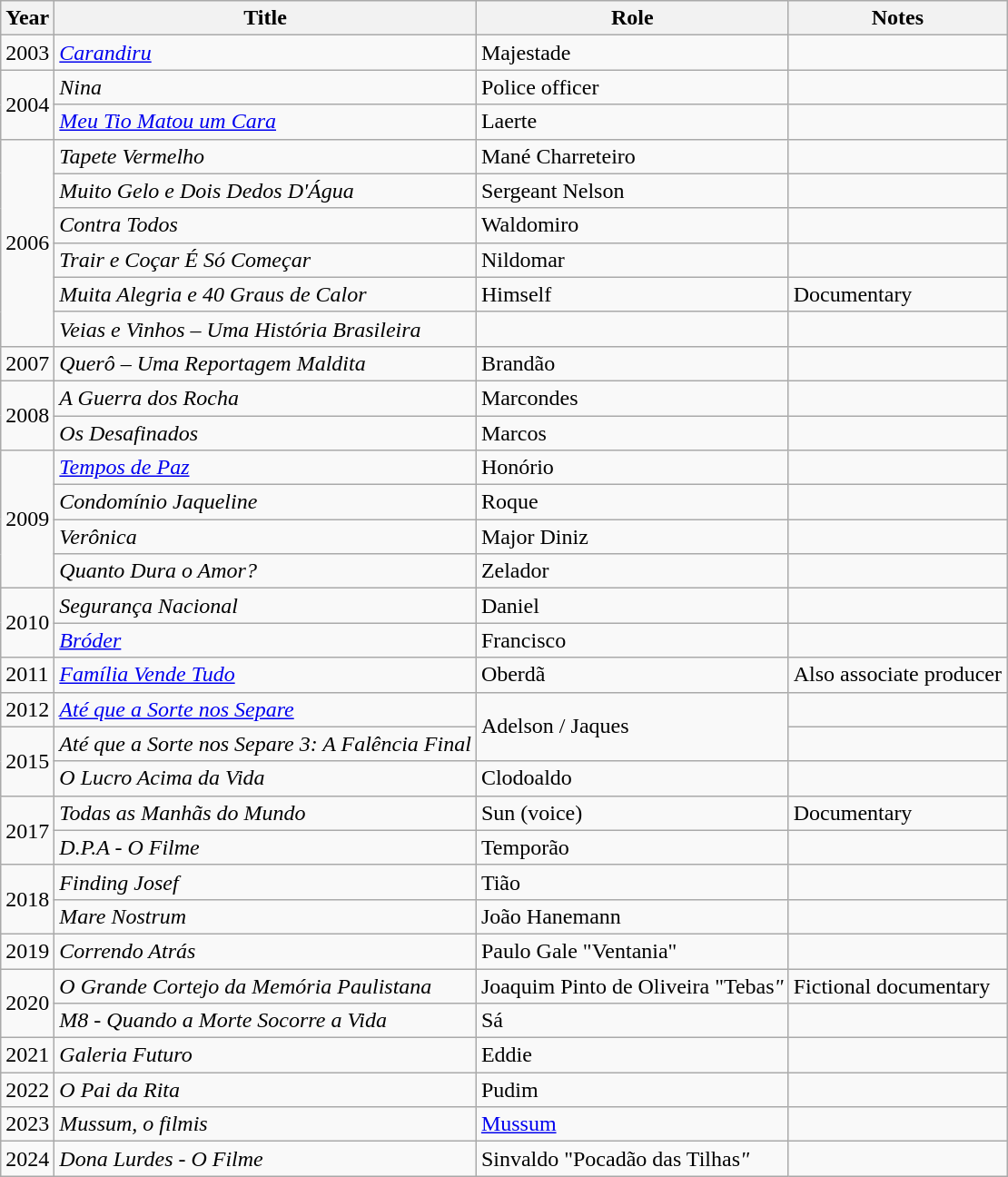<table class="wikitable">
<tr>
<th>Year</th>
<th>Title</th>
<th>Role</th>
<th>Notes</th>
</tr>
<tr>
<td>2003</td>
<td><em><a href='#'>Carandiru</a></em></td>
<td>Majestade</td>
<td></td>
</tr>
<tr>
<td rowspan="2">2004</td>
<td><em>Nina</em></td>
<td>Police officer</td>
<td></td>
</tr>
<tr>
<td><em><a href='#'>Meu Tio Matou um Cara</a></em></td>
<td>Laerte</td>
<td></td>
</tr>
<tr>
<td rowspan="6">2006</td>
<td><em>Tapete Vermelho</em></td>
<td>Mané Charreteiro</td>
<td></td>
</tr>
<tr>
<td><em>Muito Gelo e Dois Dedos D'Água</em></td>
<td>Sergeant Nelson</td>
<td></td>
</tr>
<tr>
<td><em>Contra Todos</em></td>
<td>Waldomiro</td>
<td></td>
</tr>
<tr>
<td><em>Trair e Coçar É Só Começar</em></td>
<td>Nildomar</td>
<td></td>
</tr>
<tr>
<td><em>Muita Alegria e 40 Graus de Calor</em></td>
<td>Himself</td>
<td>Documentary</td>
</tr>
<tr>
<td><em>Veias e Vinhos – Uma História Brasileira</em></td>
<td></td>
<td></td>
</tr>
<tr>
<td>2007</td>
<td><em>Querô – Uma Reportagem Maldita</em></td>
<td>Brandão</td>
<td></td>
</tr>
<tr>
<td rowspan="2">2008</td>
<td><em>A Guerra dos Rocha</em></td>
<td>Marcondes</td>
<td></td>
</tr>
<tr>
<td><em>Os Desafinados</em></td>
<td>Marcos</td>
<td></td>
</tr>
<tr>
<td rowspan="4">2009</td>
<td><em><a href='#'>Tempos de Paz</a></em></td>
<td>Honório</td>
<td></td>
</tr>
<tr>
<td><em>Condomínio Jaqueline</em></td>
<td>Roque</td>
<td></td>
</tr>
<tr>
<td><em>Verônica</em></td>
<td>Major Diniz</td>
<td></td>
</tr>
<tr>
<td><em>Quanto Dura o Amor?</em></td>
<td>Zelador</td>
<td></td>
</tr>
<tr>
<td rowspan="2">2010</td>
<td><em>Segurança Nacional</em></td>
<td>Daniel</td>
<td></td>
</tr>
<tr>
<td><em><a href='#'>Bróder</a></em></td>
<td>Francisco</td>
<td></td>
</tr>
<tr>
<td>2011</td>
<td><em><a href='#'>Família Vende Tudo</a></em></td>
<td>Oberdã</td>
<td>Also associate producer</td>
</tr>
<tr>
<td>2012</td>
<td><em><a href='#'>Até que a Sorte nos Separe</a></em></td>
<td rowspan="2">Adelson / Jaques</td>
<td></td>
</tr>
<tr>
<td rowspan="2">2015</td>
<td><em>Até que a Sorte nos Separe 3: A Falência Final</em></td>
<td></td>
</tr>
<tr>
<td><em>O Lucro Acima da Vida</em></td>
<td>Clodoaldo</td>
<td></td>
</tr>
<tr>
<td rowspan="2">2017</td>
<td><em>Todas as Manhãs do Mundo</em></td>
<td>Sun (voice)</td>
<td>Documentary</td>
</tr>
<tr>
<td><em>D.P.A - O Filme</em></td>
<td>Temporão</td>
<td></td>
</tr>
<tr>
<td rowspan="2">2018</td>
<td><em>Finding Josef</em></td>
<td>Tião</td>
<td></td>
</tr>
<tr>
<td><em>Mare Nostrum</em></td>
<td>João Hanemann</td>
<td></td>
</tr>
<tr>
<td>2019</td>
<td><em>Correndo Atrás</em></td>
<td>Paulo Gale "Ventania"</td>
<td></td>
</tr>
<tr>
<td rowspan="2">2020</td>
<td><em>O Grande Cortejo da Memória Paulistana</em></td>
<td>Joaquim Pinto de Oliveira "Tebas<em>"</em></td>
<td>Fictional documentary</td>
</tr>
<tr>
<td><em>M8 - Quando a Morte Socorre a Vida</em></td>
<td>Sá</td>
<td></td>
</tr>
<tr>
<td>2021</td>
<td><em>Galeria Futuro</em></td>
<td>Eddie</td>
<td></td>
</tr>
<tr>
<td>2022</td>
<td><em>O Pai da Rita</em></td>
<td>Pudim</td>
<td></td>
</tr>
<tr>
<td>2023</td>
<td><em>Mussum, o filmis</em></td>
<td><a href='#'>Mussum</a></td>
<td></td>
</tr>
<tr>
<td>2024</td>
<td><em>Dona Lurdes - O Filme</em></td>
<td>Sinvaldo "Pocadão das Tilhas<em>"</em></td>
<td></td>
</tr>
</table>
